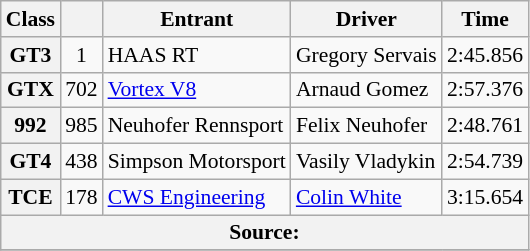<table class="wikitable" style="font-size:90%;">
<tr>
<th>Class</th>
<th></th>
<th>Entrant</th>
<th>Driver</th>
<th>Time</th>
</tr>
<tr>
<th>GT3</th>
<td style="text-align:center;">1</td>
<td> HAAS RT</td>
<td> Gregory Servais</td>
<td>2:45.856</td>
</tr>
<tr>
<th>GTX</th>
<td style="text-align:center;">702</td>
<td> <a href='#'>Vortex V8</a></td>
<td> Arnaud Gomez</td>
<td>2:57.376</td>
</tr>
<tr>
<th>992</th>
<td style="text-align:center;">985</td>
<td> Neuhofer Rennsport</td>
<td> Felix Neuhofer</td>
<td>2:48.761</td>
</tr>
<tr>
<th>GT4</th>
<td style="text-align:center;">438</td>
<td> Simpson Motorsport</td>
<td> Vasily Vladykin</td>
<td>2:54.739</td>
</tr>
<tr>
<th>TCE</th>
<td style="text-align:center;">178</td>
<td> <a href='#'>CWS Engineering</a></td>
<td> <a href='#'>Colin White</a></td>
<td>3:15.654</td>
</tr>
<tr>
<th colspan="6">Source:</th>
</tr>
<tr>
</tr>
</table>
